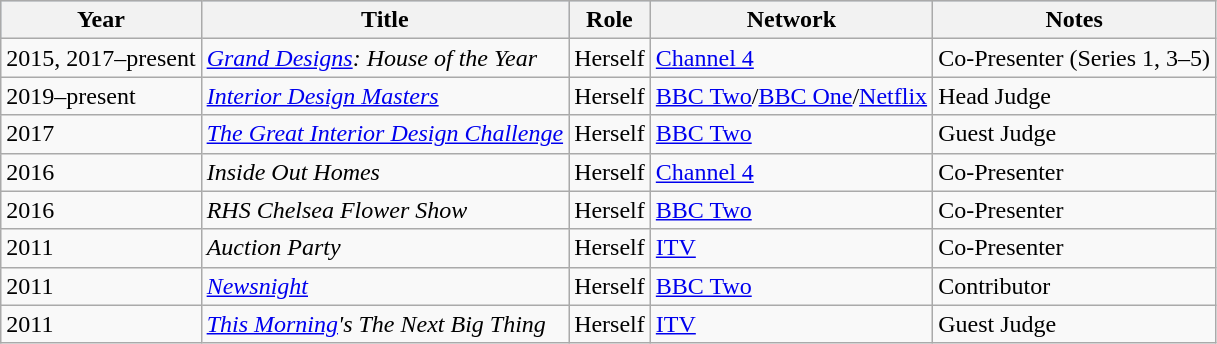<table class="wikitable sortable">
<tr style="background:#b0c4de; text-align:center;">
<th>Year</th>
<th>Title</th>
<th>Role</th>
<th>Network</th>
<th class="unsortable">Notes</th>
</tr>
<tr>
<td>2015, 2017–present</td>
<td><em><a href='#'>Grand Designs</a>: House of the Year</em></td>
<td>Herself</td>
<td><a href='#'>Channel 4</a></td>
<td>Co-Presenter (Series 1, 3–5)</td>
</tr>
<tr>
<td>2019–present</td>
<td><em><a href='#'>Interior Design Masters</a></em></td>
<td>Herself</td>
<td><a href='#'>BBC Two</a>/<a href='#'>BBC One</a>/<a href='#'>Netflix</a></td>
<td>Head Judge</td>
</tr>
<tr>
<td>2017</td>
<td><em><a href='#'>The Great Interior Design Challenge</a></em></td>
<td>Herself</td>
<td><a href='#'>BBC Two</a></td>
<td>Guest Judge</td>
</tr>
<tr>
<td>2016</td>
<td><em>Inside Out Homes</em></td>
<td>Herself</td>
<td><a href='#'>Channel 4</a></td>
<td>Co-Presenter</td>
</tr>
<tr>
<td>2016</td>
<td><em>RHS Chelsea Flower Show</em></td>
<td>Herself</td>
<td><a href='#'>BBC Two</a></td>
<td>Co-Presenter</td>
</tr>
<tr>
<td>2011</td>
<td><em>Auction Party</em></td>
<td>Herself</td>
<td><a href='#'>ITV</a></td>
<td>Co-Presenter</td>
</tr>
<tr>
<td>2011</td>
<td><em><a href='#'>Newsnight</a></em></td>
<td>Herself</td>
<td><a href='#'>BBC Two</a></td>
<td>Contributor</td>
</tr>
<tr>
<td>2011</td>
<td><em><a href='#'>This Morning</a>'s The Next Big Thing</em></td>
<td>Herself</td>
<td><a href='#'>ITV</a></td>
<td>Guest Judge</td>
</tr>
</table>
